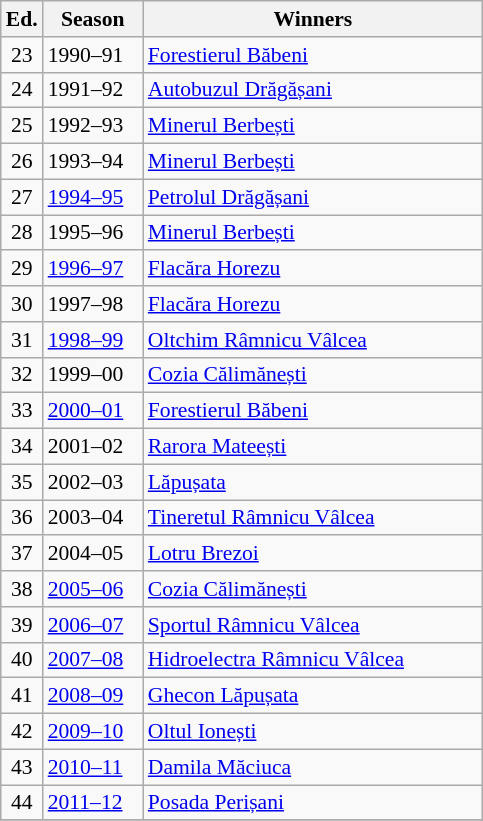<table class="wikitable" style="font-size:90%">
<tr>
<th><abbr>Ed.</abbr></th>
<th width="60">Season</th>
<th width="220">Winners</th>
</tr>
<tr>
<td align=center>23</td>
<td>1990–91</td>
<td><a href='#'>Forestierul Băbeni</a></td>
</tr>
<tr>
<td align=center>24</td>
<td>1991–92</td>
<td><a href='#'>Autobuzul Drăgășani</a></td>
</tr>
<tr>
<td align=center>25</td>
<td>1992–93</td>
<td><a href='#'>Minerul Berbești</a></td>
</tr>
<tr>
<td align=center>26</td>
<td>1993–94</td>
<td><a href='#'>Minerul Berbești</a></td>
</tr>
<tr>
<td align=center>27</td>
<td><a href='#'>1994–95</a></td>
<td><a href='#'>Petrolul Drăgășani</a></td>
</tr>
<tr>
<td align=center>28</td>
<td>1995–96</td>
<td><a href='#'>Minerul Berbești</a></td>
</tr>
<tr>
<td align=center>29</td>
<td><a href='#'>1996–97</a></td>
<td><a href='#'>Flacăra Horezu</a></td>
</tr>
<tr>
<td align=center>30</td>
<td>1997–98</td>
<td><a href='#'>Flacăra Horezu</a></td>
</tr>
<tr>
<td align=center>31</td>
<td><a href='#'>1998–99</a></td>
<td><a href='#'>Oltchim Râmnicu Vâlcea</a></td>
</tr>
<tr>
<td align=center>32</td>
<td>1999–00</td>
<td><a href='#'>Cozia Călimănești</a></td>
</tr>
<tr>
<td align=center>33</td>
<td><a href='#'>2000–01</a></td>
<td><a href='#'>Forestierul Băbeni</a></td>
</tr>
<tr>
<td align=center>34</td>
<td>2001–02</td>
<td><a href='#'>Rarora Mateești</a></td>
</tr>
<tr>
<td align=center>35</td>
<td>2002–03</td>
<td><a href='#'>Lăpușata</a></td>
</tr>
<tr>
<td align=center>36</td>
<td>2003–04</td>
<td><a href='#'>Tineretul Râmnicu Vâlcea</a></td>
</tr>
<tr>
<td align=center>37</td>
<td>2004–05</td>
<td><a href='#'>Lotru Brezoi</a></td>
</tr>
<tr>
<td align=center>38</td>
<td><a href='#'>2005–06</a></td>
<td><a href='#'>Cozia Călimănești</a></td>
</tr>
<tr>
<td align=center>39</td>
<td><a href='#'>2006–07</a></td>
<td><a href='#'>Sportul Râmnicu Vâlcea</a></td>
</tr>
<tr>
<td align=center>40</td>
<td><a href='#'>2007–08</a></td>
<td><a href='#'>Hidroelectra Râmnicu Vâlcea</a></td>
</tr>
<tr>
<td align=center>41</td>
<td><a href='#'>2008–09</a></td>
<td><a href='#'>Ghecon Lăpușata</a></td>
</tr>
<tr>
<td align=center>42</td>
<td><a href='#'>2009–10</a></td>
<td><a href='#'>Oltul Ionești</a></td>
</tr>
<tr>
<td align=center>43</td>
<td><a href='#'>2010–11</a></td>
<td><a href='#'>Damila Măciuca</a></td>
</tr>
<tr>
<td align=center>44</td>
<td><a href='#'>2011–12</a></td>
<td><a href='#'>Posada Perișani</a></td>
</tr>
<tr>
</tr>
</table>
